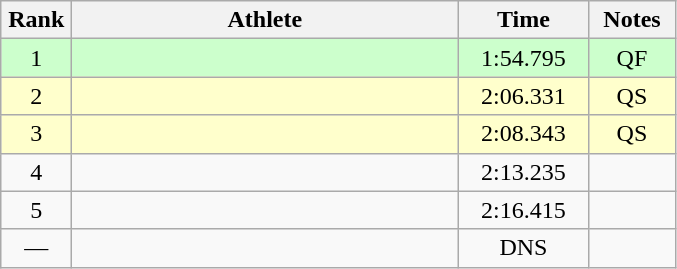<table class=wikitable style="text-align:center">
<tr>
<th width=40>Rank</th>
<th width=250>Athlete</th>
<th width=80>Time</th>
<th width=50>Notes</th>
</tr>
<tr bgcolor="ccffcc">
<td>1</td>
<td align=left></td>
<td>1:54.795</td>
<td>QF</td>
</tr>
<tr bgcolor="#ffffcc">
<td>2</td>
<td align=left></td>
<td>2:06.331</td>
<td>QS</td>
</tr>
<tr bgcolor="#ffffcc">
<td>3</td>
<td align=left></td>
<td>2:08.343</td>
<td>QS</td>
</tr>
<tr>
<td>4</td>
<td align=left></td>
<td>2:13.235</td>
<td></td>
</tr>
<tr>
<td>5</td>
<td align=left></td>
<td>2:16.415</td>
<td></td>
</tr>
<tr>
<td>—</td>
<td align=left></td>
<td>DNS</td>
<td></td>
</tr>
</table>
